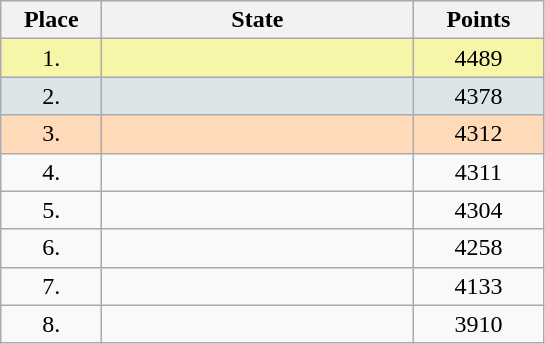<table class = "wikitable" style = "text-align: center">
<tr>
<th width = 60>Place</th>
<th width = 200>State</th>
<th width = 80>Points</th>
</tr>
<tr bgcolor = F7F6A8>
<td>1.</td>
<td align = "left"></td>
<td>4489</td>
</tr>
<tr bgcolor = DCE5E5>
<td>2.</td>
<td align = "left"></td>
<td>4378</td>
</tr>
<tr bgcolor = FFDAB9>
<td>3.</td>
<td align = "left"></td>
<td>4312</td>
</tr>
<tr>
<td>4.</td>
<td align = "left"></td>
<td>4311</td>
</tr>
<tr>
<td>5.</td>
<td align = "left"></td>
<td>4304</td>
</tr>
<tr>
<td>6.</td>
<td align = "left"></td>
<td>4258</td>
</tr>
<tr>
<td>7.</td>
<td align = "left"></td>
<td>4133</td>
</tr>
<tr>
<td>8.</td>
<td align = "left"></td>
<td>3910</td>
</tr>
</table>
